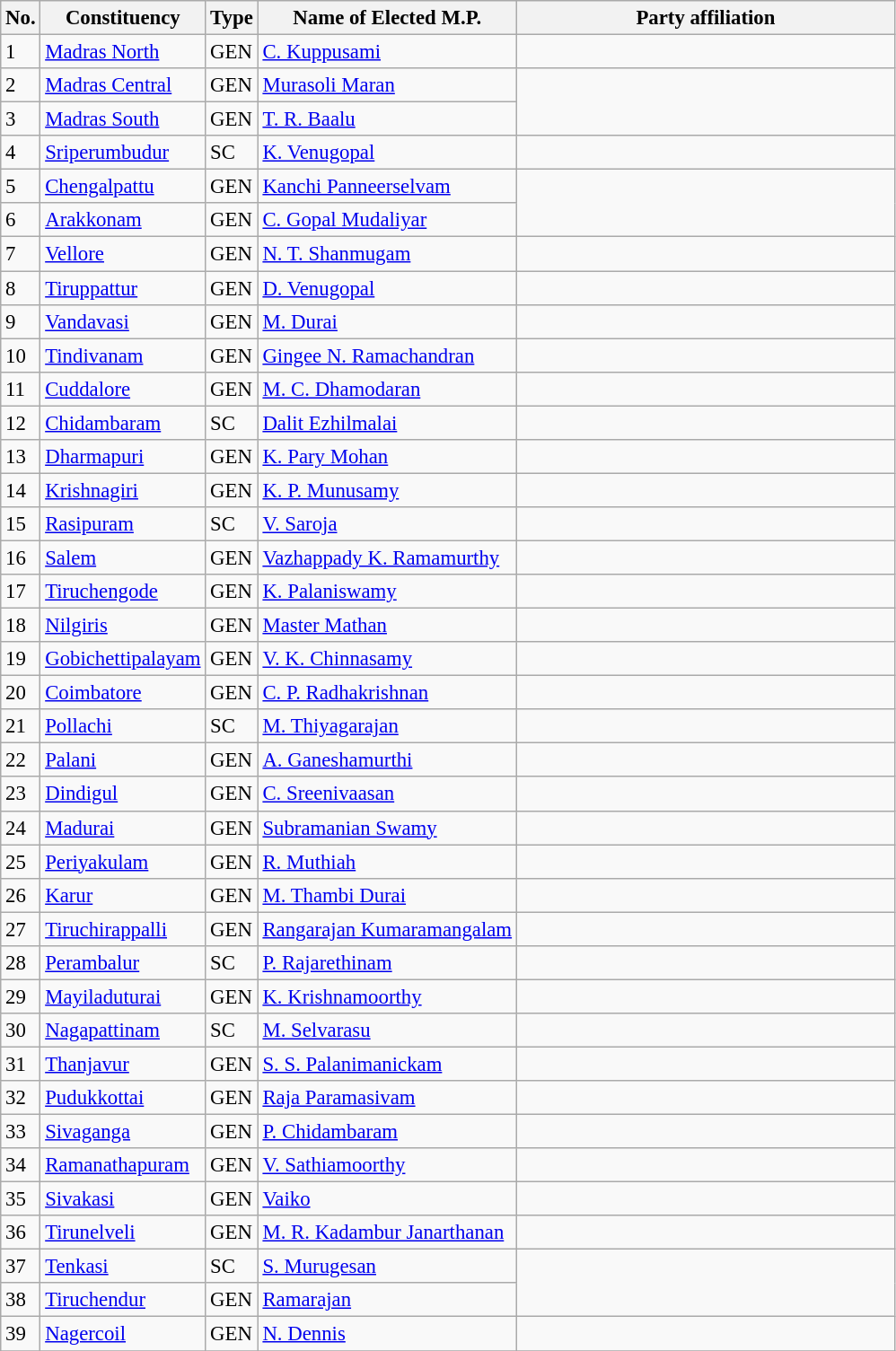<table class="wikitable" style="font-size:95%;">
<tr>
<th>No.</th>
<th>Constituency</th>
<th>Type</th>
<th>Name of Elected M.P.</th>
<th colspan="2" style="width:18em">Party affiliation</th>
</tr>
<tr>
<td>1</td>
<td><a href='#'>Madras North</a></td>
<td>GEN</td>
<td><a href='#'>C. Kuppusami</a></td>
<td></td>
</tr>
<tr>
<td>2</td>
<td><a href='#'>Madras Central</a></td>
<td>GEN</td>
<td><a href='#'>Murasoli Maran</a></td>
</tr>
<tr>
<td>3</td>
<td><a href='#'>Madras South</a></td>
<td>GEN</td>
<td><a href='#'>T. R. Baalu</a></td>
</tr>
<tr>
<td>4</td>
<td><a href='#'>Sriperumbudur</a></td>
<td>SC</td>
<td><a href='#'>K. Venugopal</a></td>
<td></td>
</tr>
<tr>
<td>5</td>
<td><a href='#'>Chengalpattu</a></td>
<td>GEN</td>
<td><a href='#'>Kanchi Panneerselvam</a></td>
</tr>
<tr>
<td>6</td>
<td><a href='#'>Arakkonam</a></td>
<td>GEN</td>
<td><a href='#'>C. Gopal Mudaliyar</a></td>
</tr>
<tr>
<td>7</td>
<td><a href='#'>Vellore</a></td>
<td>GEN</td>
<td><a href='#'>N. T. Shanmugam</a></td>
<td></td>
</tr>
<tr>
<td>8</td>
<td><a href='#'>Tiruppattur</a></td>
<td>GEN</td>
<td><a href='#'>D. Venugopal</a></td>
<td></td>
</tr>
<tr>
<td>9</td>
<td><a href='#'>Vandavasi</a></td>
<td>GEN</td>
<td><a href='#'>M. Durai</a></td>
<td></td>
</tr>
<tr>
<td>10</td>
<td><a href='#'>Tindivanam</a></td>
<td>GEN</td>
<td><a href='#'>Gingee N. Ramachandran</a></td>
<td></td>
</tr>
<tr>
<td>11</td>
<td><a href='#'>Cuddalore</a></td>
<td>GEN</td>
<td><a href='#'>M. C. Dhamodaran</a></td>
<td></td>
</tr>
<tr>
<td>12</td>
<td><a href='#'>Chidambaram</a></td>
<td>SC</td>
<td><a href='#'>Dalit Ezhilmalai</a></td>
<td></td>
</tr>
<tr>
<td>13</td>
<td><a href='#'>Dharmapuri</a></td>
<td>GEN</td>
<td><a href='#'>K. Pary Mohan</a></td>
</tr>
<tr>
<td>14</td>
<td><a href='#'>Krishnagiri</a></td>
<td>GEN</td>
<td><a href='#'>K. P. Munusamy</a></td>
<td></td>
</tr>
<tr>
<td>15</td>
<td><a href='#'>Rasipuram</a></td>
<td>SC</td>
<td><a href='#'>V. Saroja</a></td>
</tr>
<tr>
<td>16</td>
<td><a href='#'>Salem</a></td>
<td>GEN</td>
<td><a href='#'>Vazhappady K. Ramamurthy</a></td>
<td></td>
</tr>
<tr>
<td>17</td>
<td><a href='#'>Tiruchengode</a></td>
<td>GEN</td>
<td><a href='#'>K. Palaniswamy</a></td>
<td></td>
</tr>
<tr>
<td>18</td>
<td><a href='#'>Nilgiris</a></td>
<td>GEN</td>
<td><a href='#'>Master Mathan</a></td>
<td></td>
</tr>
<tr>
<td>19</td>
<td><a href='#'>Gobichettipalayam</a></td>
<td>GEN</td>
<td><a href='#'>V. K. Chinnasamy</a></td>
<td></td>
</tr>
<tr>
<td>20</td>
<td><a href='#'>Coimbatore</a></td>
<td>GEN</td>
<td><a href='#'>C. P. Radhakrishnan</a></td>
<td></td>
</tr>
<tr>
<td>21</td>
<td><a href='#'>Pollachi</a></td>
<td>SC</td>
<td><a href='#'>M. Thiyagarajan</a></td>
<td></td>
</tr>
<tr>
<td>22</td>
<td><a href='#'>Palani</a></td>
<td>GEN</td>
<td><a href='#'>A. Ganeshamurthi</a></td>
<td></td>
</tr>
<tr>
<td>23</td>
<td><a href='#'>Dindigul</a></td>
<td>GEN</td>
<td><a href='#'>C. Sreenivaasan</a></td>
<td></td>
</tr>
<tr>
<td>24</td>
<td><a href='#'>Madurai</a></td>
<td>GEN</td>
<td><a href='#'>Subramanian Swamy</a></td>
<td></td>
</tr>
<tr>
<td>25</td>
<td><a href='#'>Periyakulam</a></td>
<td>GEN</td>
<td><a href='#'>R. Muthiah</a></td>
<td></td>
</tr>
<tr>
<td>26</td>
<td><a href='#'>Karur</a></td>
<td>GEN</td>
<td><a href='#'>M. Thambi Durai</a></td>
</tr>
<tr>
<td>27</td>
<td><a href='#'>Tiruchirappalli</a></td>
<td>GEN</td>
<td><a href='#'>Rangarajan Kumaramangalam</a></td>
<td></td>
</tr>
<tr>
<td>28</td>
<td><a href='#'>Perambalur</a></td>
<td>SC</td>
<td><a href='#'>P. Rajarethinam</a></td>
<td></td>
</tr>
<tr>
<td>29</td>
<td><a href='#'>Mayiladuturai</a></td>
<td>GEN</td>
<td><a href='#'>K. Krishnamoorthy</a></td>
<td></td>
</tr>
<tr>
<td>30</td>
<td><a href='#'>Nagapattinam</a></td>
<td>SC</td>
<td><a href='#'>M. Selvarasu</a></td>
<td></td>
</tr>
<tr>
<td>31</td>
<td><a href='#'>Thanjavur</a></td>
<td>GEN</td>
<td><a href='#'>S. S. Palanimanickam</a></td>
<td></td>
</tr>
<tr>
<td>32</td>
<td><a href='#'>Pudukkottai</a></td>
<td>GEN</td>
<td><a href='#'>Raja Paramasivam</a></td>
<td></td>
</tr>
<tr>
<td>33</td>
<td><a href='#'>Sivaganga</a></td>
<td>GEN</td>
<td><a href='#'>P. Chidambaram</a></td>
<td></td>
</tr>
<tr>
<td>34</td>
<td><a href='#'>Ramanathapuram</a></td>
<td>GEN</td>
<td><a href='#'>V. Sathiamoorthy</a></td>
<td></td>
</tr>
<tr>
<td>35</td>
<td><a href='#'>Sivakasi</a></td>
<td>GEN</td>
<td><a href='#'>Vaiko</a></td>
<td></td>
</tr>
<tr>
<td>36</td>
<td><a href='#'>Tirunelveli</a></td>
<td>GEN</td>
<td><a href='#'>M. R. Kadambur Janarthanan</a></td>
<td></td>
</tr>
<tr>
<td>37</td>
<td><a href='#'>Tenkasi</a></td>
<td>SC</td>
<td><a href='#'>S. Murugesan</a></td>
</tr>
<tr>
<td>38</td>
<td><a href='#'>Tiruchendur</a></td>
<td>GEN</td>
<td><a href='#'>Ramarajan</a></td>
</tr>
<tr>
<td>39</td>
<td><a href='#'>Nagercoil</a></td>
<td>GEN</td>
<td><a href='#'>N. Dennis</a></td>
<td></td>
</tr>
<tr>
</tr>
</table>
